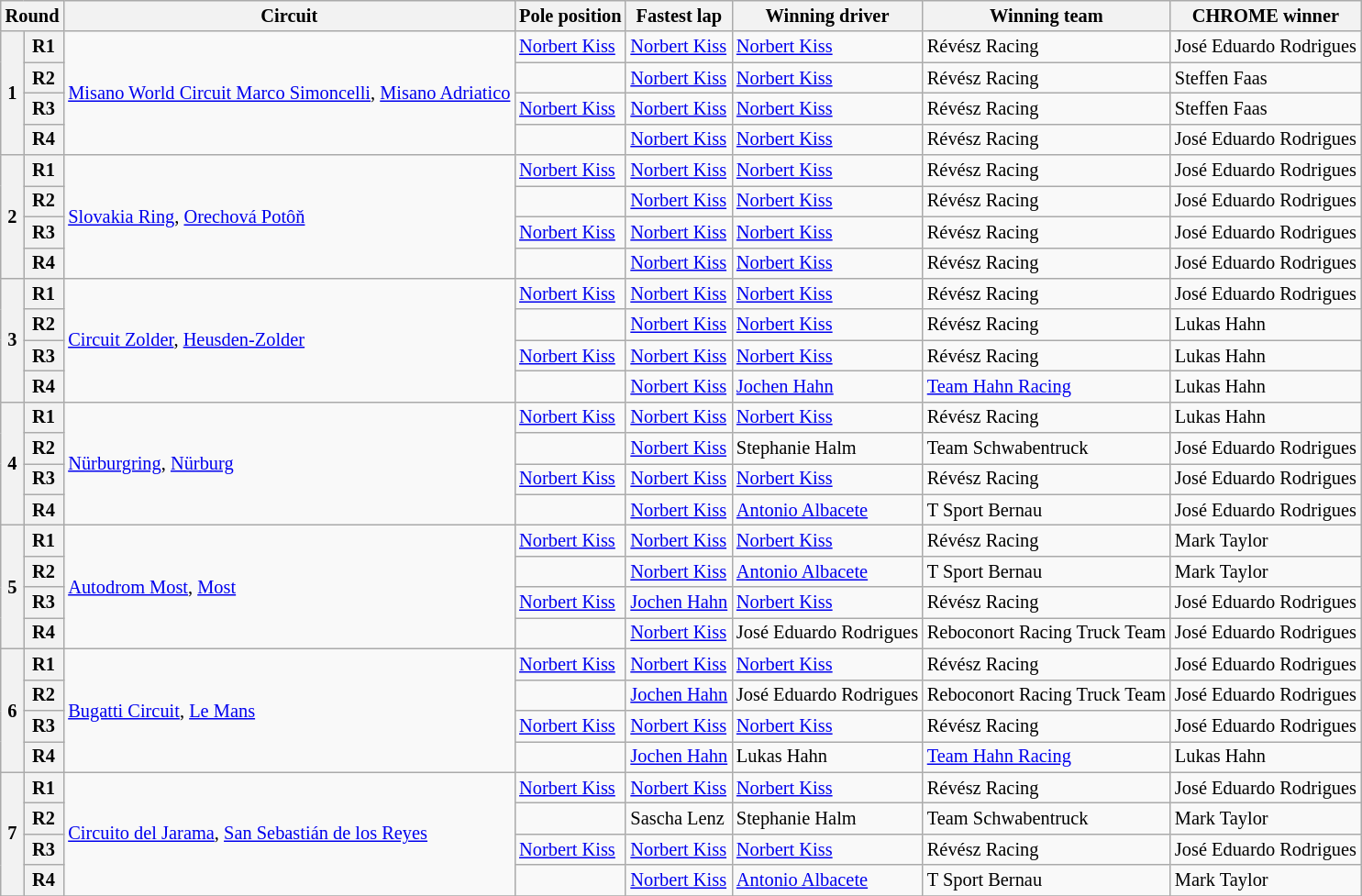<table class="wikitable" style="font-size: 85%">
<tr>
<th colspan=2>Round</th>
<th>Circuit</th>
<th>Pole position</th>
<th>Fastest lap</th>
<th>Winning driver</th>
<th>Winning team</th>
<th>CHROME winner</th>
</tr>
<tr>
<th rowspan=4>1</th>
<th>R1</th>
<td rowspan=4 nowrap> <a href='#'>Misano World Circuit Marco Simoncelli</a>, <a href='#'>Misano Adriatico</a></td>
<td nowrap> <a href='#'>Norbert Kiss</a></td>
<td> <a href='#'>Norbert Kiss</a></td>
<td> <a href='#'>Norbert Kiss</a></td>
<td> Révész Racing</td>
<td nowrap> José Eduardo Rodrigues</td>
</tr>
<tr>
<th>R2</th>
<td></td>
<td> <a href='#'>Norbert Kiss</a></td>
<td> <a href='#'>Norbert Kiss</a></td>
<td> Révész Racing</td>
<td> Steffen Faas</td>
</tr>
<tr>
<th>R3</th>
<td> <a href='#'>Norbert Kiss</a></td>
<td> <a href='#'>Norbert Kiss</a></td>
<td> <a href='#'>Norbert Kiss</a></td>
<td> Révész Racing</td>
<td> Steffen Faas</td>
</tr>
<tr>
<th>R4</th>
<td></td>
<td> <a href='#'>Norbert Kiss</a></td>
<td> <a href='#'>Norbert Kiss</a></td>
<td> Révész Racing</td>
<td> José Eduardo Rodrigues</td>
</tr>
<tr>
<th rowspan=4>2</th>
<th>R1</th>
<td rowspan=4> <a href='#'>Slovakia Ring</a>, <a href='#'>Orechová Potôň</a></td>
<td> <a href='#'>Norbert Kiss</a></td>
<td> <a href='#'>Norbert Kiss</a></td>
<td> <a href='#'>Norbert Kiss</a></td>
<td> Révész Racing</td>
<td> José Eduardo Rodrigues</td>
</tr>
<tr>
<th>R2</th>
<td></td>
<td> <a href='#'>Norbert Kiss</a></td>
<td> <a href='#'>Norbert Kiss</a></td>
<td> Révész Racing</td>
<td> José Eduardo Rodrigues</td>
</tr>
<tr>
<th>R3</th>
<td> <a href='#'>Norbert Kiss</a></td>
<td> <a href='#'>Norbert Kiss</a></td>
<td> <a href='#'>Norbert Kiss</a></td>
<td> Révész Racing</td>
<td> José Eduardo Rodrigues</td>
</tr>
<tr>
<th>R4</th>
<td></td>
<td> <a href='#'>Norbert Kiss</a></td>
<td> <a href='#'>Norbert Kiss</a></td>
<td> Révész Racing</td>
<td> José Eduardo Rodrigues</td>
</tr>
<tr>
<th rowspan=4>3</th>
<th>R1</th>
<td rowspan=4> <a href='#'>Circuit Zolder</a>, <a href='#'>Heusden-Zolder</a></td>
<td> <a href='#'>Norbert Kiss</a></td>
<td> <a href='#'>Norbert Kiss</a></td>
<td> <a href='#'>Norbert Kiss</a></td>
<td> Révész Racing</td>
<td> José Eduardo Rodrigues</td>
</tr>
<tr>
<th>R2</th>
<td></td>
<td> <a href='#'>Norbert Kiss</a></td>
<td> <a href='#'>Norbert Kiss</a></td>
<td> Révész Racing</td>
<td> Lukas Hahn</td>
</tr>
<tr>
<th>R3</th>
<td> <a href='#'>Norbert Kiss</a></td>
<td> <a href='#'>Norbert Kiss</a></td>
<td> <a href='#'>Norbert Kiss</a></td>
<td> Révész Racing</td>
<td> Lukas Hahn</td>
</tr>
<tr>
<th>R4</th>
<td></td>
<td> <a href='#'>Norbert Kiss</a></td>
<td> <a href='#'>Jochen Hahn</a></td>
<td> <a href='#'>Team Hahn Racing</a></td>
<td> Lukas Hahn</td>
</tr>
<tr>
<th rowspan=4>4</th>
<th>R1</th>
<td rowspan=4> <a href='#'>Nürburgring</a>, <a href='#'>Nürburg</a></td>
<td> <a href='#'>Norbert Kiss</a></td>
<td> <a href='#'>Norbert Kiss</a></td>
<td> <a href='#'>Norbert Kiss</a></td>
<td> Révész Racing</td>
<td> Lukas Hahn</td>
</tr>
<tr>
<th>R2</th>
<td></td>
<td> <a href='#'>Norbert Kiss</a></td>
<td> Stephanie Halm</td>
<td> Team Schwabentruck</td>
<td> José Eduardo Rodrigues</td>
</tr>
<tr>
<th>R3</th>
<td> <a href='#'>Norbert Kiss</a></td>
<td> <a href='#'>Norbert Kiss</a></td>
<td> <a href='#'>Norbert Kiss</a></td>
<td> Révész Racing</td>
<td> José Eduardo Rodrigues</td>
</tr>
<tr>
<th>R4</th>
<td></td>
<td> <a href='#'>Norbert Kiss</a></td>
<td> <a href='#'>Antonio Albacete</a></td>
<td> T Sport Bernau</td>
<td> José Eduardo Rodrigues</td>
</tr>
<tr>
<th rowspan=4>5</th>
<th>R1</th>
<td rowspan=4> <a href='#'>Autodrom Most</a>, <a href='#'>Most</a></td>
<td> <a href='#'>Norbert Kiss</a></td>
<td> <a href='#'>Norbert Kiss</a></td>
<td> <a href='#'>Norbert Kiss</a></td>
<td> Révész Racing</td>
<td> Mark Taylor</td>
</tr>
<tr>
<th>R2</th>
<td></td>
<td> <a href='#'>Norbert Kiss</a></td>
<td> <a href='#'>Antonio Albacete</a></td>
<td> T Sport Bernau</td>
<td> Mark Taylor</td>
</tr>
<tr>
<th>R3</th>
<td> <a href='#'>Norbert Kiss</a></td>
<td nowrap> <a href='#'>Jochen Hahn</a></td>
<td> <a href='#'>Norbert Kiss</a></td>
<td> Révész Racing</td>
<td> José Eduardo Rodrigues</td>
</tr>
<tr>
<th>R4</th>
<td></td>
<td> <a href='#'>Norbert Kiss</a></td>
<td nowrap> José Eduardo Rodrigues</td>
<td nowrap> Reboconort Racing Truck Team</td>
<td> José Eduardo Rodrigues</td>
</tr>
<tr>
<th rowspan="4">6</th>
<th>R1</th>
<td rowspan="4"> <a href='#'>Bugatti Circuit</a>, <a href='#'>Le Mans</a></td>
<td> <a href='#'>Norbert Kiss</a></td>
<td> <a href='#'>Norbert Kiss</a></td>
<td> <a href='#'>Norbert Kiss</a></td>
<td> Révész Racing</td>
<td> José Eduardo Rodrigues</td>
</tr>
<tr>
<th>R2</th>
<td></td>
<td> <a href='#'>Jochen Hahn</a></td>
<td> José Eduardo Rodrigues</td>
<td> Reboconort Racing Truck Team</td>
<td> José Eduardo Rodrigues</td>
</tr>
<tr>
<th>R3</th>
<td> <a href='#'>Norbert Kiss</a></td>
<td> <a href='#'>Norbert Kiss</a></td>
<td> <a href='#'>Norbert Kiss</a></td>
<td> Révész Racing</td>
<td> José Eduardo Rodrigues</td>
</tr>
<tr>
<th>R4</th>
<td></td>
<td> <a href='#'>Jochen Hahn</a></td>
<td> Lukas Hahn</td>
<td> <a href='#'>Team Hahn Racing</a></td>
<td> Lukas Hahn</td>
</tr>
<tr>
<th rowspan="4">7</th>
<th>R1</th>
<td rowspan="4"> <a href='#'>Circuito del Jarama</a>, <a href='#'>San Sebastián de los Reyes</a></td>
<td> <a href='#'>Norbert Kiss</a></td>
<td> <a href='#'>Norbert Kiss</a></td>
<td> <a href='#'>Norbert Kiss</a></td>
<td> Révész Racing</td>
<td> José Eduardo Rodrigues</td>
</tr>
<tr>
<th>R2</th>
<td></td>
<td> Sascha Lenz</td>
<td> Stephanie Halm</td>
<td> Team Schwabentruck</td>
<td> Mark Taylor</td>
</tr>
<tr>
<th>R3</th>
<td> <a href='#'>Norbert Kiss</a></td>
<td> <a href='#'>Norbert Kiss</a></td>
<td> <a href='#'>Norbert Kiss</a></td>
<td> Révész Racing</td>
<td> José Eduardo Rodrigues</td>
</tr>
<tr>
<th>R4</th>
<td></td>
<td> <a href='#'>Norbert Kiss</a></td>
<td> <a href='#'>Antonio Albacete</a></td>
<td> T Sport Bernau</td>
<td> Mark Taylor</td>
</tr>
<tr>
</tr>
</table>
